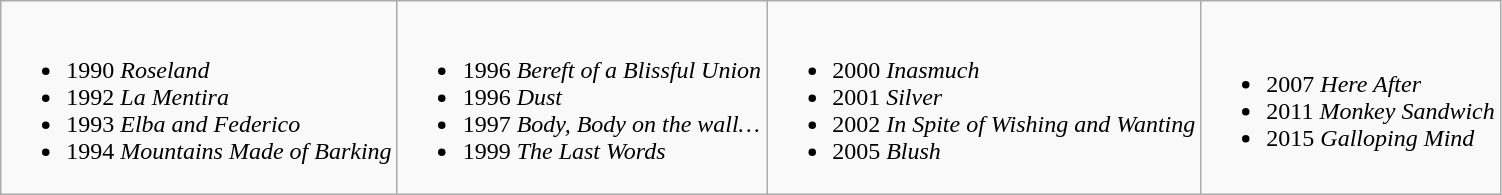<table class="wikitable">
<tr>
<td><br><ul><li>1990 <em>Roseland</em></li><li>1992 <em>La Mentira</em></li><li>1993 <em>Elba and Federico</em></li><li>1994 <em>Mountains Made of Barking</em></li></ul></td>
<td><br><ul><li>1996 <em>Bereft of a Blissful Union</em></li><li>1996 <em>Dust</em></li><li>1997 <em>Body, Body on the wall…</em></li><li>1999 <em>The Last Words</em></li></ul></td>
<td><br><ul><li>2000 <em>Inasmuch</em></li><li>2001 <em>Silver</em></li><li>2002 <em>In Spite of Wishing and Wanting</em></li><li>2005 <em>Blush</em></li></ul></td>
<td><br><ul><li>2007 <em>Here After</em></li><li>2011 <em>Monkey Sandwich</em></li><li>2015 <em>Galloping Mind</em></li></ul></td>
</tr>
</table>
